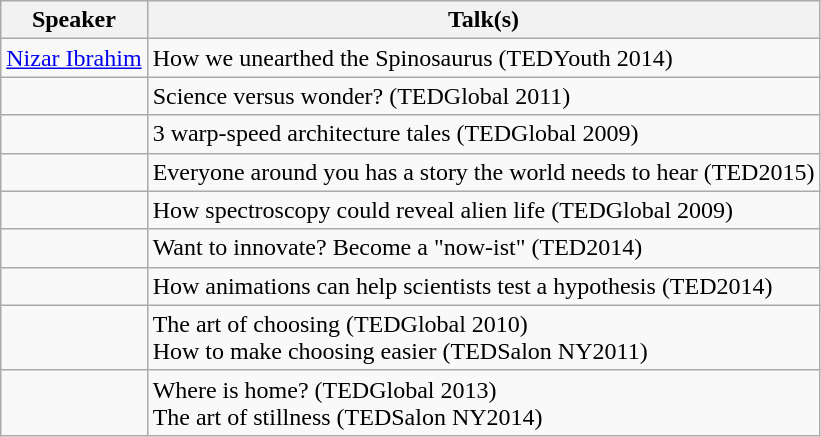<table class='wikitable sortable'>
<tr>
<th>Speaker</th>
<th>Talk(s)</th>
</tr>
<tr>
<td><a href='#'>Nizar Ibrahim</a></td>
<td>How we unearthed the Spinosaurus (TEDYouth 2014)</td>
</tr>
<tr>
<td></td>
<td>Science versus wonder? (TEDGlobal 2011)</td>
</tr>
<tr>
<td></td>
<td>3 warp-speed architecture tales (TEDGlobal 2009)</td>
</tr>
<tr>
<td></td>
<td>Everyone around you has a story the world needs to hear (TED2015) </td>
</tr>
<tr>
<td></td>
<td>How spectroscopy could reveal alien life (TEDGlobal 2009)</td>
</tr>
<tr>
<td></td>
<td>Want to innovate? Become a "now-ist" (TED2014)</td>
</tr>
<tr>
<td></td>
<td>How animations can help scientists test a hypothesis (TED2014)</td>
</tr>
<tr>
<td></td>
<td>The art of choosing (TEDGlobal 2010)<br> How to make choosing easier (TEDSalon NY2011)</td>
</tr>
<tr>
<td></td>
<td>Where is home? (TEDGlobal 2013)<br> The art of stillness (TEDSalon NY2014)</td>
</tr>
</table>
